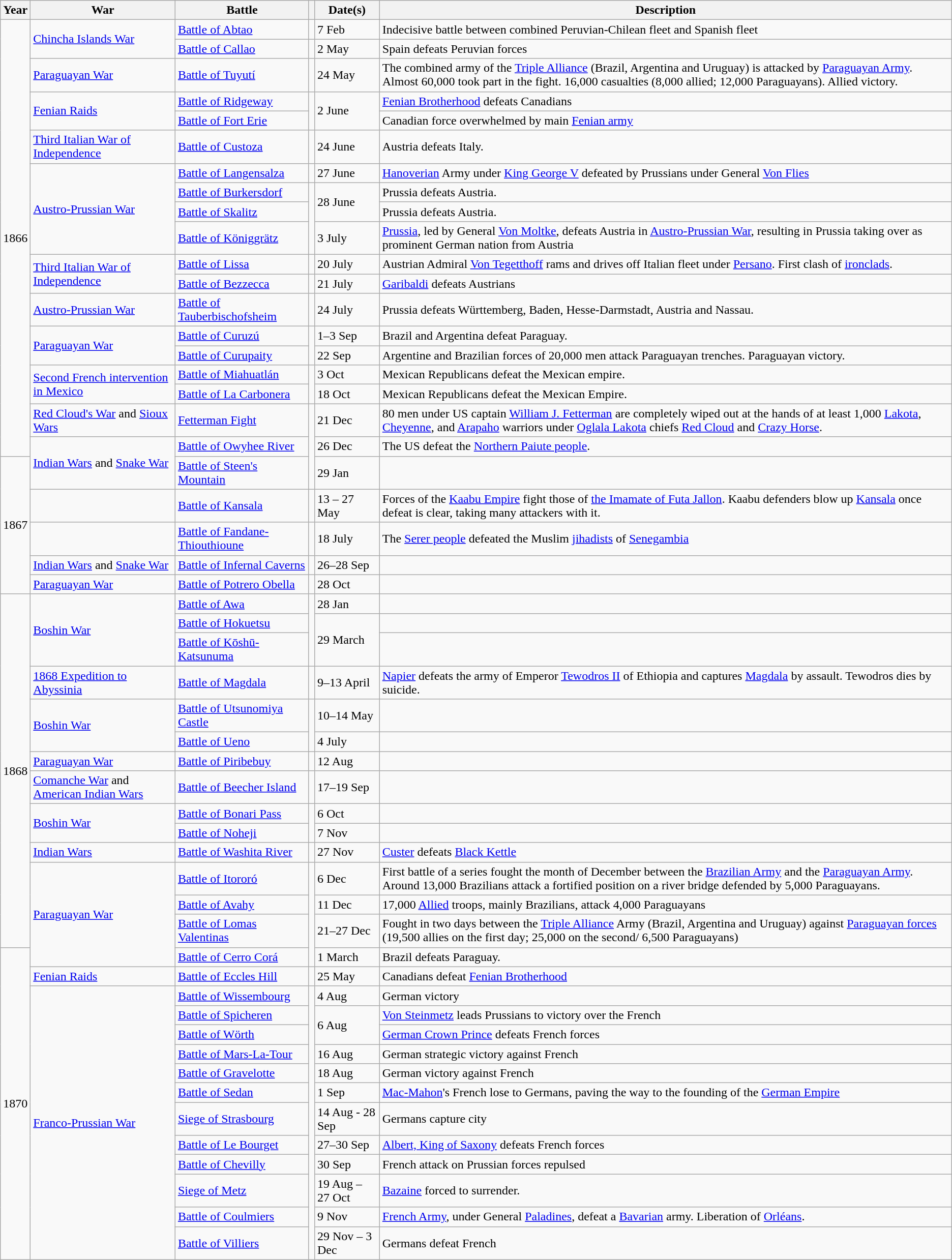<table class="wikitable sortable">
<tr>
<th class="unsortable">Year</th>
<th>War</th>
<th class="unsortable">Battle</th>
<th></th>
<th>Date(s)</th>
<th class="unsortable">Description</th>
</tr>
<tr>
<td rowspan="19">1866</td>
<td rowspan="2"><a href='#'>Chincha Islands War</a></td>
<td><a href='#'>Battle of Abtao</a></td>
<td></td>
<td>7 Feb</td>
<td>Indecisive battle between combined Peruvian-Chilean fleet and Spanish fleet</td>
</tr>
<tr>
<td><a href='#'>Battle of Callao</a></td>
<td></td>
<td>2 May</td>
<td>Spain defeats Peruvian forces</td>
</tr>
<tr>
<td><a href='#'>Paraguayan War</a></td>
<td><a href='#'>Battle of Tuyutí</a></td>
<td></td>
<td>24 May</td>
<td>The combined army of the <a href='#'>Triple Alliance</a> (Brazil, Argentina and Uruguay) is attacked by <a href='#'>Paraguayan Army</a>. Almost 60,000 took part in the fight. 16,000 casualties (8,000 allied; 12,000 Paraguayans). Allied victory.</td>
</tr>
<tr>
<td rowspan="2"><a href='#'>Fenian Raids</a></td>
<td><a href='#'>Battle of Ridgeway</a></td>
<td rowspan="2"></td>
<td rowspan="2">2 June</td>
<td><a href='#'>Fenian Brotherhood</a> defeats Canadians</td>
</tr>
<tr>
<td><a href='#'>Battle of Fort Erie</a></td>
<td>Canadian force overwhelmed by main <a href='#'>Fenian army</a></td>
</tr>
<tr>
<td><a href='#'>Third Italian War of Independence</a></td>
<td><a href='#'>Battle of Custoza</a></td>
<td></td>
<td>24 June</td>
<td>Austria defeats Italy.</td>
</tr>
<tr>
<td rowspan="4"><a href='#'>Austro-Prussian War</a></td>
<td><a href='#'>Battle of Langensalza</a></td>
<td></td>
<td>27 June</td>
<td><a href='#'>Hanoverian</a> Army under <a href='#'>King George V</a> defeated by Prussians under General <a href='#'>Von Flies</a></td>
</tr>
<tr>
<td><a href='#'>Battle of Burkersdorf</a></td>
<td rowspan="3"></td>
<td rowspan="2">28 June</td>
<td>Prussia defeats Austria.</td>
</tr>
<tr>
<td><a href='#'>Battle of Skalitz</a></td>
<td>Prussia defeats Austria.</td>
</tr>
<tr>
<td><a href='#'>Battle of Königgrätz</a></td>
<td>3 July</td>
<td><a href='#'>Prussia</a>, led by General <a href='#'>Von Moltke</a>, defeats Austria in <a href='#'>Austro-Prussian War</a>, resulting in Prussia taking over as prominent German nation from Austria</td>
</tr>
<tr>
<td rowspan="2"><a href='#'>Third Italian War of Independence</a></td>
<td><a href='#'>Battle of Lissa</a></td>
<td></td>
<td>20 July</td>
<td>Austrian Admiral <a href='#'>Von Tegetthoff</a> rams and drives off Italian fleet under <a href='#'>Persano</a>. First clash of <a href='#'>ironclads</a>.</td>
</tr>
<tr>
<td><a href='#'>Battle of Bezzecca</a></td>
<td></td>
<td>21 July</td>
<td><a href='#'>Garibaldi</a> defeats Austrians</td>
</tr>
<tr>
<td><a href='#'>Austro-Prussian War</a></td>
<td><a href='#'>Battle of Tauberbischofsheim</a></td>
<td></td>
<td>24 July</td>
<td>Prussia defeats Württemberg, Baden, Hesse-Darmstadt, Austria and Nassau.</td>
</tr>
<tr>
<td rowspan="2"><a href='#'>Paraguayan War</a></td>
<td><a href='#'>Battle of Curuzú</a></td>
<td rowspan="2"></td>
<td>1–3 Sep</td>
<td>Brazil and Argentina defeat Paraguay.</td>
</tr>
<tr>
<td><a href='#'>Battle of Curupaity</a></td>
<td>22 Sep</td>
<td>Argentine and Brazilian forces of 20,000 men attack Paraguayan trenches. Paraguayan victory.</td>
</tr>
<tr>
<td rowspan="2"><a href='#'>Second French intervention in Mexico</a></td>
<td><a href='#'>Battle of Miahuatlán</a></td>
<td rowspan="2"></td>
<td>3 Oct</td>
<td>Mexican Republicans defeat the Mexican empire.</td>
</tr>
<tr>
<td><a href='#'>Battle of La Carbonera</a></td>
<td>18 Oct</td>
<td>Mexican Republicans defeat the Mexican Empire.</td>
</tr>
<tr>
<td><a href='#'>Red Cloud's War</a> and <a href='#'>Sioux Wars</a></td>
<td><a href='#'>Fetterman Fight</a></td>
<td rowspan="3"></td>
<td>21 Dec</td>
<td>80 men under US captain <a href='#'>William J. Fetterman</a> are completely wiped out at the hands of at least 1,000 <a href='#'>Lakota</a>, <a href='#'>Cheyenne</a>, and <a href='#'>Arapaho</a> warriors under <a href='#'>Oglala Lakota</a> chiefs <a href='#'>Red Cloud</a> and <a href='#'>Crazy Horse</a>.</td>
</tr>
<tr>
<td rowspan="2"><a href='#'>Indian Wars</a> and <a href='#'>Snake War</a></td>
<td><a href='#'>Battle of Owyhee River</a></td>
<td>26 Dec</td>
<td>The US defeat the <a href='#'>Northern Paiute people</a>.</td>
</tr>
<tr>
<td rowspan="5">1867</td>
<td><a href='#'>Battle of Steen's Mountain</a></td>
<td>29 Jan</td>
<td></td>
</tr>
<tr>
<td></td>
<td><a href='#'>Battle of Kansala</a></td>
<td></td>
<td>13 – 27 May</td>
<td>Forces of the <a href='#'>Kaabu Empire</a> fight those of <a href='#'>the Imamate of Futa Jallon</a>. Kaabu defenders blow up <a href='#'>Kansala</a> once defeat is clear, taking many attackers with it.</td>
</tr>
<tr>
<td></td>
<td><a href='#'>Battle of Fandane-Thiouthioune</a></td>
<td></td>
<td>18 July</td>
<td>The <a href='#'>Serer people</a> defeated the Muslim <a href='#'>jihadists</a> of <a href='#'>Senegambia</a></td>
</tr>
<tr>
<td><a href='#'>Indian Wars</a> and <a href='#'>Snake War</a></td>
<td><a href='#'>Battle of Infernal Caverns</a></td>
<td></td>
<td>26–28 Sep</td>
<td></td>
</tr>
<tr>
<td><a href='#'>Paraguayan War</a></td>
<td><a href='#'>Battle of Potrero Obella</a></td>
<td></td>
<td>28 Oct</td>
<td></td>
</tr>
<tr>
<td rowspan="14">1868</td>
<td rowspan="3"><a href='#'>Boshin War</a></td>
<td><a href='#'>Battle of Awa</a></td>
<td rowspan="3"></td>
<td>28 Jan</td>
<td></td>
</tr>
<tr>
<td><a href='#'>Battle of Hokuetsu</a></td>
<td rowspan="2">29 March</td>
<td></td>
</tr>
<tr>
<td><a href='#'>Battle of Kōshū-Katsunuma</a></td>
<td></td>
</tr>
<tr>
<td><a href='#'>1868 Expedition to Abyssinia</a></td>
<td><a href='#'>Battle of Magdala</a></td>
<td></td>
<td>9–13 April</td>
<td><a href='#'>Napier</a> defeats the army of Emperor <a href='#'>Tewodros II</a> of Ethiopia and captures <a href='#'>Magdala</a> by assault. Tewodros dies by suicide.</td>
</tr>
<tr>
<td rowspan="2"><a href='#'>Boshin War</a></td>
<td><a href='#'>Battle of Utsunomiya Castle</a></td>
<td rowspan="2"></td>
<td>10–14 May</td>
<td></td>
</tr>
<tr>
<td><a href='#'>Battle of Ueno</a></td>
<td>4 July</td>
<td></td>
</tr>
<tr>
<td><a href='#'>Paraguayan War</a></td>
<td><a href='#'>Battle of Piribebuy</a></td>
<td></td>
<td>12 Aug</td>
<td></td>
</tr>
<tr>
<td><a href='#'>Comanche War</a> and <a href='#'>American Indian Wars</a></td>
<td><a href='#'>Battle of Beecher Island</a></td>
<td></td>
<td>17–19 Sep</td>
<td></td>
</tr>
<tr>
<td rowspan="2"><a href='#'>Boshin War</a></td>
<td><a href='#'>Battle of Bonari Pass</a></td>
<td rowspan="2"></td>
<td>6 Oct</td>
<td></td>
</tr>
<tr>
<td><a href='#'>Battle of Noheji</a></td>
<td>7 Nov</td>
<td></td>
</tr>
<tr>
<td><a href='#'>Indian Wars</a></td>
<td><a href='#'>Battle of Washita River</a></td>
<td></td>
<td>27 Nov</td>
<td><a href='#'>Custer</a> defeats <a href='#'>Black Kettle</a></td>
</tr>
<tr>
<td rowspan="4"><a href='#'>Paraguayan War</a></td>
<td><a href='#'>Battle of Itororó</a></td>
<td rowspan="4"></td>
<td>6 Dec</td>
<td>First battle of a series fought the month of December between the <a href='#'>Brazilian Army</a> and the <a href='#'>Paraguayan Army</a>. Around 13,000 Brazilians attack a fortified position on a river bridge defended by 5,000 Paraguayans.</td>
</tr>
<tr>
<td><a href='#'>Battle of Avahy</a></td>
<td>11 Dec</td>
<td>17,000 <a href='#'>Allied</a> troops, mainly Brazilians, attack 4,000 Paraguayans</td>
</tr>
<tr>
<td><a href='#'>Battle of Lomas Valentinas</a></td>
<td>21–27 Dec</td>
<td>Fought in two days between the <a href='#'>Triple Alliance</a> Army (Brazil, Argentina and Uruguay) against <a href='#'>Paraguayan forces</a> (19,500 allies on the first day; 25,000 on the second/ 6,500 Paraguayans)</td>
</tr>
<tr>
<td rowspan="14">1870</td>
<td><a href='#'>Battle of Cerro Corá</a></td>
<td>1 March</td>
<td>Brazil defeats Paraguay.</td>
</tr>
<tr>
<td><a href='#'>Fenian Raids</a></td>
<td><a href='#'>Battle of Eccles Hill</a></td>
<td></td>
<td>25 May</td>
<td>Canadians defeat <a href='#'>Fenian Brotherhood</a></td>
</tr>
<tr>
<td rowspan="12"><a href='#'>Franco-Prussian War</a></td>
<td><a href='#'>Battle of Wissembourg</a></td>
<td rowspan="12"></td>
<td>4 Aug</td>
<td>German victory</td>
</tr>
<tr>
<td><a href='#'>Battle of Spicheren</a></td>
<td rowspan="2">6 Aug</td>
<td><a href='#'>Von Steinmetz</a> leads Prussians to victory over the French</td>
</tr>
<tr>
<td><a href='#'>Battle of Wörth</a></td>
<td><a href='#'>German Crown Prince</a> defeats French forces</td>
</tr>
<tr>
<td><a href='#'>Battle of Mars-La-Tour</a></td>
<td>16 Aug</td>
<td>German strategic victory against French</td>
</tr>
<tr>
<td><a href='#'>Battle of Gravelotte</a></td>
<td>18 Aug</td>
<td>German victory against French</td>
</tr>
<tr>
<td><a href='#'>Battle of Sedan</a></td>
<td>1 Sep</td>
<td><a href='#'>Mac-Mahon</a>'s French lose to Germans, paving the way to the founding of the <a href='#'>German Empire</a></td>
</tr>
<tr>
<td><a href='#'>Siege of Strasbourg</a></td>
<td>14 Aug - 28 Sep</td>
<td>Germans capture city</td>
</tr>
<tr>
<td><a href='#'>Battle of Le Bourget</a></td>
<td>27–30 Sep</td>
<td><a href='#'>Albert, King of Saxony</a> defeats French forces</td>
</tr>
<tr>
<td><a href='#'>Battle of Chevilly</a></td>
<td>30 Sep</td>
<td>French attack on Prussian forces repulsed</td>
</tr>
<tr>
<td><a href='#'>Siege of Metz</a></td>
<td>19 Aug – 27 Oct</td>
<td><a href='#'>Bazaine</a> forced to surrender.</td>
</tr>
<tr>
<td><a href='#'>Battle of Coulmiers</a></td>
<td>9 Nov</td>
<td><a href='#'>French Army</a>, under General <a href='#'>Paladines</a>, defeat a <a href='#'>Bavarian</a> army. Liberation of <a href='#'>Orléans</a>.</td>
</tr>
<tr>
<td><a href='#'>Battle of Villiers</a></td>
<td>29 Nov – 3 Dec</td>
<td>Germans defeat French</td>
</tr>
</table>
